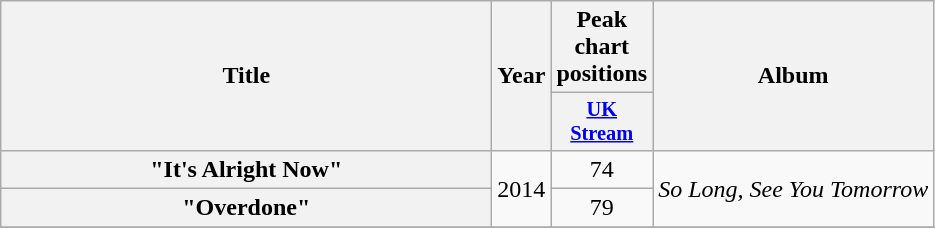<table class="wikitable plainrowheaders" style="text-align:center;">
<tr>
<th scope="col" rowspan="2" style="width:20em;">Title</th>
<th scope="col" rowspan="2" style="width:2em;">Year</th>
<th scope="col" colspan="1">Peak chart positions</th>
<th scope="col" rowspan="2">Album</th>
</tr>
<tr>
<th scope="col" style="width:3em;font-size:85%;"><a href='#'>UK<br>Stream</a><br></th>
</tr>
<tr>
<th scope="row">"It's Alright Now"</th>
<td rowspan="2">2014</td>
<td>74</td>
<td rowspan="2"><em>So Long, See You Tomorrow</em></td>
</tr>
<tr>
<th scope="row">"Overdone"</th>
<td>79</td>
</tr>
<tr>
</tr>
</table>
